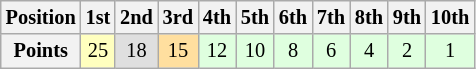<table class="wikitable" style="font-size: 85%;">
<tr>
<th>Position</th>
<th>1st</th>
<th>2nd</th>
<th>3rd</th>
<th>4th</th>
<th>5th</th>
<th>6th</th>
<th>7th</th>
<th>8th</th>
<th>9th</th>
<th>10th</th>
</tr>
<tr>
<th>Points</th>
<td style="background-color:#ffffbf" align="center">25</td>
<td style="background-color:#dfdfdf" align="center">18</td>
<td style="background-color:#ffdf9f" align="center">15</td>
<td style="background-color:#dfffdf" align="center">12</td>
<td style="background-color:#dfffdf" align="center">10</td>
<td style="background-color:#dfffdf" align="center">8</td>
<td style="background-color:#dfffdf" align="center">6</td>
<td style="background-color:#dfffdf" align="center">4</td>
<td style="background-color:#dfffdf" align="center">2</td>
<td style="background-color:#dfffdf" align="center">1</td>
</tr>
</table>
